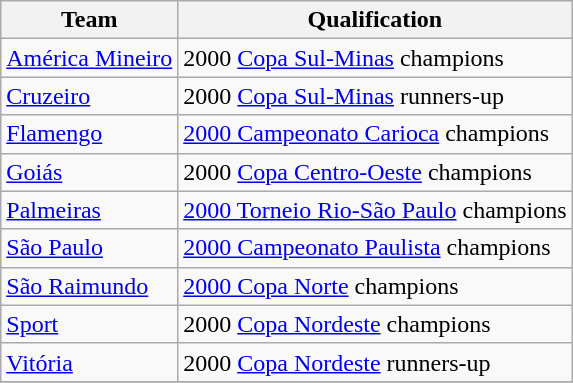<table class="wikitable">
<tr>
<th>Team</th>
<th>Qualification</th>
</tr>
<tr>
<td> <a href='#'>América Mineiro</a></td>
<td>2000 <a href='#'>Copa Sul-Minas</a> champions</td>
</tr>
<tr>
<td> <a href='#'>Cruzeiro</a></td>
<td>2000 <a href='#'>Copa Sul-Minas</a> runners-up</td>
</tr>
<tr>
<td> <a href='#'>Flamengo</a></td>
<td><a href='#'>2000 Campeonato Carioca</a> champions</td>
</tr>
<tr>
<td> <a href='#'>Goiás</a></td>
<td>2000 <a href='#'>Copa Centro-Oeste</a> champions</td>
</tr>
<tr>
<td> <a href='#'>Palmeiras</a></td>
<td><a href='#'>2000 Torneio Rio-São Paulo</a> champions</td>
</tr>
<tr>
<td> <a href='#'>São Paulo</a></td>
<td><a href='#'>2000 Campeonato Paulista</a> champions</td>
</tr>
<tr>
<td> <a href='#'>São Raimundo</a></td>
<td><a href='#'>2000 Copa Norte</a> champions</td>
</tr>
<tr>
<td> <a href='#'>Sport</a></td>
<td>2000 <a href='#'>Copa Nordeste</a> champions</td>
</tr>
<tr>
<td> <a href='#'>Vitória</a></td>
<td>2000 <a href='#'>Copa Nordeste</a> runners-up</td>
</tr>
<tr>
</tr>
</table>
